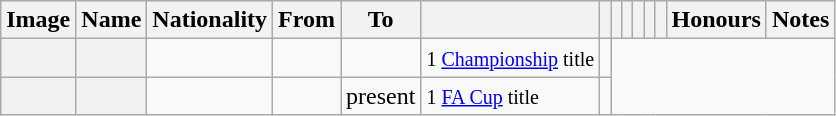<table class="wikitable plainrowheaders sortable">
<tr>
<th scope="col">Image</th>
<th scope="col">Name</th>
<th scope="col">Nationality</th>
<th scope="col">From</th>
<th scope="col">To</th>
<th scope="col"></th>
<th scope="col"></th>
<th scope="col"></th>
<th scope="col"></th>
<th scope="col"></th>
<th scope="col"></th>
<th scope="col"></th>
<th scope="col">Honours</th>
<th scope="col" class="unsortable">Notes</th>
</tr>
<tr>
<th></th>
<th scope="row"></th>
<td></td>
<td></td>
<td><br></td>
<td><small>1 <a href='#'>Championship</a> title</small></td>
<td></td>
</tr>
<tr>
<th></th>
<th scope="row"></th>
<td></td>
<td></td>
<td>present<br></td>
<td><small>1 <a href='#'>FA Cup</a> title</small></td>
<td></td>
</tr>
</table>
